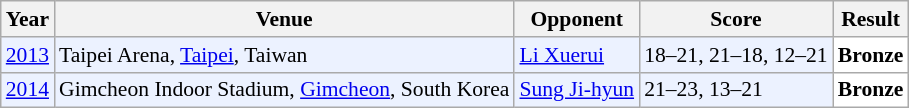<table class="sortable wikitable" style="font-size: 90%;">
<tr>
<th>Year</th>
<th>Venue</th>
<th>Opponent</th>
<th>Score</th>
<th>Result</th>
</tr>
<tr style="background:#ECF2FF">
<td align="center"><a href='#'>2013</a></td>
<td align="left">Taipei Arena, <a href='#'>Taipei</a>, Taiwan</td>
<td align="left"> <a href='#'>Li Xuerui</a></td>
<td align="left">18–21, 21–18, 12–21</td>
<td style="text-align:left; background:white"> <strong>Bronze</strong></td>
</tr>
<tr style="background:#ECF2FF">
<td align="center"><a href='#'>2014</a></td>
<td align="left">Gimcheon Indoor Stadium, <a href='#'>Gimcheon</a>, South Korea</td>
<td align="left"> <a href='#'>Sung Ji-hyun</a></td>
<td align="left">21–23, 13–21</td>
<td style="text-align:left; background:white"> <strong>Bronze</strong></td>
</tr>
</table>
